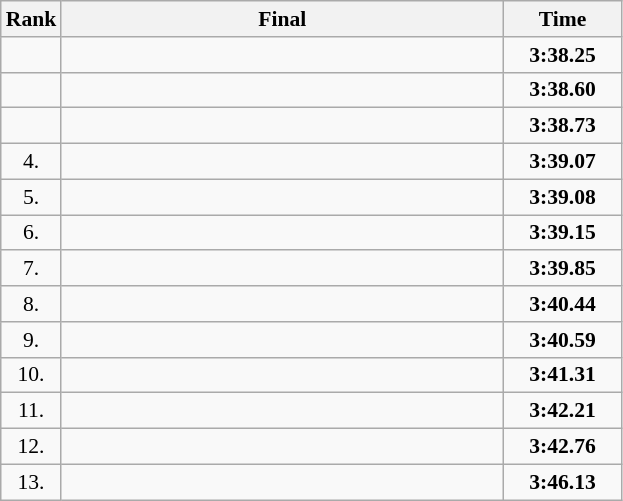<table class="wikitable" style="border-collapse: collapse; font-size: 90%;">
<tr>
<th>Rank</th>
<th style="width: 20em">Final</th>
<th style="width: 5em">Time</th>
</tr>
<tr>
<td align="center"></td>
<td></td>
<td align="center"><strong>3:38.25</strong></td>
</tr>
<tr>
<td align="center"></td>
<td></td>
<td align="center"><strong>3:38.60</strong></td>
</tr>
<tr>
<td align="center"></td>
<td></td>
<td align="center"><strong>3:38.73</strong></td>
</tr>
<tr>
<td align="center">4.</td>
<td></td>
<td align="center"><strong>3:39.07</strong></td>
</tr>
<tr>
<td align="center">5.</td>
<td></td>
<td align="center"><strong>3:39.08</strong></td>
</tr>
<tr>
<td align="center">6.</td>
<td></td>
<td align="center"><strong>3:39.15</strong></td>
</tr>
<tr>
<td align="center">7.</td>
<td></td>
<td align="center"><strong>3:39.85</strong></td>
</tr>
<tr>
<td align="center">8.</td>
<td></td>
<td align="center"><strong>3:40.44</strong></td>
</tr>
<tr>
<td align="center">9.</td>
<td></td>
<td align="center"><strong>3:40.59</strong></td>
</tr>
<tr>
<td align="center">10.</td>
<td></td>
<td align="center"><strong>3:41.31</strong></td>
</tr>
<tr>
<td align="center">11.</td>
<td></td>
<td align="center"><strong>3:42.21</strong></td>
</tr>
<tr>
<td align="center">12.</td>
<td></td>
<td align="center"><strong>3:42.76</strong></td>
</tr>
<tr>
<td align="center">13.</td>
<td></td>
<td align="center"><strong>3:46.13</strong></td>
</tr>
</table>
